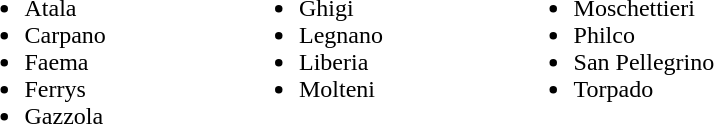<table>
<tr>
<td style="vertical-align:top; width:25%;"><br><ul><li>Atala</li><li>Carpano</li><li>Faema</li><li>Ferrys</li><li>Gazzola</li></ul></td>
<td style="vertical-align:top; width:25%;"><br><ul><li>Ghigi</li><li>Legnano</li><li>Liberia</li><li>Molteni</li></ul></td>
<td style="vertical-align:top; width:25%;"><br><ul><li>Moschettieri</li><li>Philco</li><li>San Pellegrino</li><li>Torpado</li></ul></td>
</tr>
</table>
